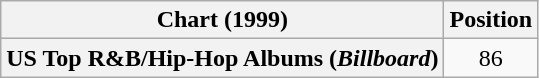<table class="wikitable plainrowheaders" style="text-align:center">
<tr>
<th scope="col">Chart (1999)</th>
<th scope="col">Position</th>
</tr>
<tr>
<th scope="row">US Top R&B/Hip-Hop Albums (<em>Billboard</em>)</th>
<td>86</td>
</tr>
</table>
